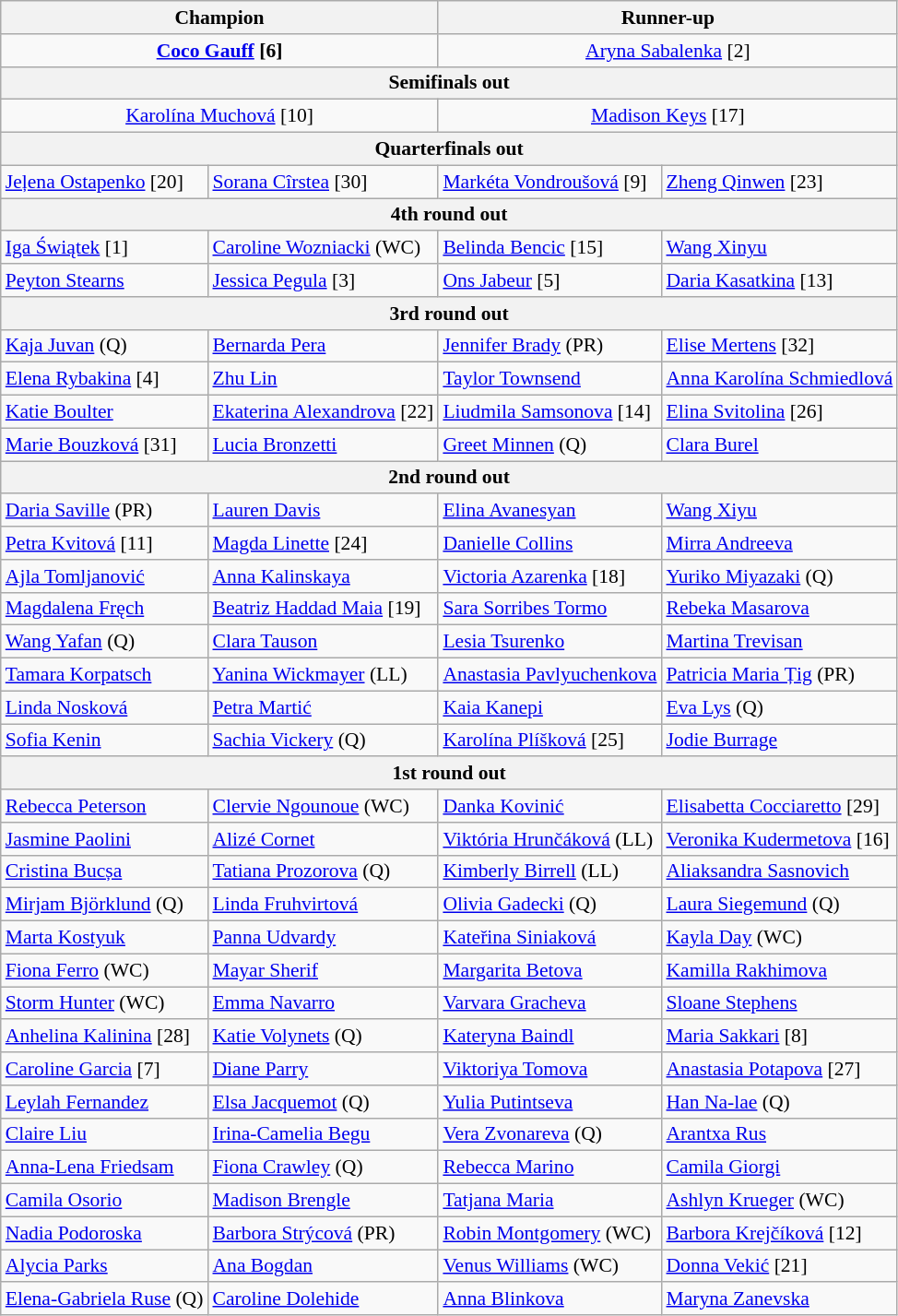<table class="wikitable collapsible collapsed" style="font-size:90%">
<tr>
<th colspan=2>Champion</th>
<th colspan=2>Runner-up</th>
</tr>
<tr style="text-align:center;">
<td colspan=2><strong> <a href='#'>Coco Gauff</a> [6]</strong></td>
<td colspan=2> <a href='#'>Aryna Sabalenka</a> [2]</td>
</tr>
<tr>
<th colspan=4>Semifinals out</th>
</tr>
<tr style="text-align:center;">
<td colspan=2> <a href='#'>Karolína Muchová</a> [10]</td>
<td colspan=2> <a href='#'>Madison Keys</a> [17]</td>
</tr>
<tr>
<th colspan=4>Quarterfinals out</th>
</tr>
<tr>
<td> <a href='#'>Jeļena Ostapenko</a> [20]</td>
<td> <a href='#'>Sorana Cîrstea</a> [30]</td>
<td> <a href='#'>Markéta Vondroušová</a> [9]</td>
<td> <a href='#'>Zheng Qinwen</a> [23]</td>
</tr>
<tr>
<th colspan=4>4th round out</th>
</tr>
<tr>
<td> <a href='#'>Iga Świątek</a> [1]</td>
<td> <a href='#'>Caroline Wozniacki</a> (WC)</td>
<td> <a href='#'>Belinda Bencic</a> [15]</td>
<td> <a href='#'>Wang Xinyu</a></td>
</tr>
<tr>
<td> <a href='#'>Peyton Stearns</a></td>
<td> <a href='#'>Jessica Pegula</a> [3]</td>
<td> <a href='#'>Ons Jabeur</a> [5]</td>
<td> <a href='#'>Daria Kasatkina</a> [13]</td>
</tr>
<tr>
<th colspan=4>3rd round out</th>
</tr>
<tr>
<td> <a href='#'>Kaja Juvan</a> (Q)</td>
<td> <a href='#'>Bernarda Pera</a></td>
<td> <a href='#'>Jennifer Brady</a> (PR)</td>
<td> <a href='#'>Elise Mertens</a> [32]</td>
</tr>
<tr>
<td> <a href='#'>Elena Rybakina</a> [4]</td>
<td> <a href='#'>Zhu Lin</a></td>
<td> <a href='#'>Taylor Townsend</a></td>
<td> <a href='#'>Anna Karolína Schmiedlová</a></td>
</tr>
<tr>
<td> <a href='#'>Katie Boulter</a></td>
<td> <a href='#'>Ekaterina Alexandrova</a> [22]</td>
<td> <a href='#'>Liudmila Samsonova</a> [14]</td>
<td> <a href='#'>Elina Svitolina</a> [26]</td>
</tr>
<tr>
<td> <a href='#'>Marie Bouzková</a> [31]</td>
<td> <a href='#'>Lucia Bronzetti</a></td>
<td> <a href='#'>Greet Minnen</a> (Q)</td>
<td> <a href='#'>Clara Burel</a></td>
</tr>
<tr>
<th colspan=4>2nd round out</th>
</tr>
<tr>
<td> <a href='#'>Daria Saville</a> (PR)</td>
<td> <a href='#'>Lauren Davis</a></td>
<td> <a href='#'>Elina Avanesyan</a></td>
<td> <a href='#'>Wang Xiyu</a></td>
</tr>
<tr>
<td> <a href='#'>Petra Kvitová</a> [11]</td>
<td> <a href='#'>Magda Linette</a> [24]</td>
<td> <a href='#'>Danielle Collins</a></td>
<td> <a href='#'>Mirra Andreeva</a></td>
</tr>
<tr>
<td> <a href='#'>Ajla Tomljanović</a></td>
<td> <a href='#'>Anna Kalinskaya</a></td>
<td> <a href='#'>Victoria Azarenka</a> [18]</td>
<td> <a href='#'>Yuriko Miyazaki</a> (Q)</td>
</tr>
<tr>
<td> <a href='#'>Magdalena Fręch</a></td>
<td> <a href='#'>Beatriz Haddad Maia</a> [19]</td>
<td> <a href='#'>Sara Sorribes Tormo</a></td>
<td> <a href='#'>Rebeka Masarova</a></td>
</tr>
<tr>
<td> <a href='#'>Wang Yafan</a> (Q)</td>
<td> <a href='#'>Clara Tauson</a></td>
<td> <a href='#'>Lesia Tsurenko</a></td>
<td> <a href='#'>Martina Trevisan</a></td>
</tr>
<tr>
<td> <a href='#'>Tamara Korpatsch</a></td>
<td> <a href='#'>Yanina Wickmayer</a> (LL)</td>
<td> <a href='#'>Anastasia Pavlyuchenkova</a></td>
<td> <a href='#'>Patricia Maria Țig</a> (PR)</td>
</tr>
<tr>
<td> <a href='#'>Linda Nosková</a></td>
<td> <a href='#'>Petra Martić</a></td>
<td> <a href='#'>Kaia Kanepi</a></td>
<td> <a href='#'>Eva Lys</a> (Q)</td>
</tr>
<tr>
<td> <a href='#'>Sofia Kenin</a></td>
<td> <a href='#'>Sachia Vickery</a> (Q)</td>
<td> <a href='#'>Karolína Plíšková</a> [25]</td>
<td> <a href='#'>Jodie Burrage</a></td>
</tr>
<tr>
<th colspan=4>1st round out</th>
</tr>
<tr>
<td> <a href='#'>Rebecca Peterson</a></td>
<td> <a href='#'>Clervie Ngounoue</a> (WC)</td>
<td> <a href='#'>Danka Kovinić</a></td>
<td> <a href='#'>Elisabetta Cocciaretto</a> [29]</td>
</tr>
<tr>
<td> <a href='#'>Jasmine Paolini</a></td>
<td> <a href='#'>Alizé Cornet</a></td>
<td> <a href='#'>Viktória Hrunčáková</a> (LL)</td>
<td> <a href='#'>Veronika Kudermetova</a> [16]</td>
</tr>
<tr>
<td> <a href='#'>Cristina Bucșa</a></td>
<td> <a href='#'>Tatiana Prozorova</a> (Q)</td>
<td> <a href='#'>Kimberly Birrell</a> (LL)</td>
<td> <a href='#'>Aliaksandra Sasnovich</a></td>
</tr>
<tr>
<td> <a href='#'>Mirjam Björklund</a> (Q)</td>
<td> <a href='#'>Linda Fruhvirtová</a></td>
<td> <a href='#'>Olivia Gadecki</a> (Q)</td>
<td> <a href='#'>Laura Siegemund</a> (Q)</td>
</tr>
<tr>
<td> <a href='#'>Marta Kostyuk</a></td>
<td> <a href='#'>Panna Udvardy</a></td>
<td> <a href='#'>Kateřina Siniaková</a></td>
<td> <a href='#'>Kayla Day</a> (WC)</td>
</tr>
<tr>
<td> <a href='#'>Fiona Ferro</a> (WC)</td>
<td> <a href='#'>Mayar Sherif</a></td>
<td> <a href='#'>Margarita Betova</a></td>
<td> <a href='#'>Kamilla Rakhimova</a></td>
</tr>
<tr>
<td> <a href='#'>Storm Hunter</a> (WC)</td>
<td> <a href='#'>Emma Navarro</a></td>
<td> <a href='#'>Varvara Gracheva</a></td>
<td> <a href='#'>Sloane Stephens</a></td>
</tr>
<tr>
<td> <a href='#'>Anhelina Kalinina</a> [28]</td>
<td> <a href='#'>Katie Volynets</a> (Q)</td>
<td> <a href='#'>Kateryna Baindl</a></td>
<td> <a href='#'>Maria Sakkari</a> [8]</td>
</tr>
<tr>
<td> <a href='#'>Caroline Garcia</a> [7]</td>
<td> <a href='#'>Diane Parry</a></td>
<td> <a href='#'>Viktoriya Tomova</a></td>
<td> <a href='#'>Anastasia Potapova</a> [27]</td>
</tr>
<tr>
<td> <a href='#'>Leylah Fernandez</a></td>
<td> <a href='#'>Elsa Jacquemot</a> (Q)</td>
<td> <a href='#'>Yulia Putintseva</a></td>
<td> <a href='#'>Han Na-lae</a> (Q)</td>
</tr>
<tr>
<td> <a href='#'>Claire Liu</a></td>
<td> <a href='#'>Irina-Camelia Begu</a></td>
<td> <a href='#'>Vera Zvonareva</a> (Q)</td>
<td> <a href='#'>Arantxa Rus</a></td>
</tr>
<tr>
<td> <a href='#'>Anna-Lena Friedsam</a></td>
<td> <a href='#'>Fiona Crawley</a> (Q)</td>
<td> <a href='#'>Rebecca Marino</a></td>
<td> <a href='#'>Camila Giorgi</a></td>
</tr>
<tr>
<td> <a href='#'>Camila Osorio</a></td>
<td> <a href='#'>Madison Brengle</a></td>
<td> <a href='#'>Tatjana Maria</a></td>
<td> <a href='#'>Ashlyn Krueger</a> (WC)</td>
</tr>
<tr>
<td> <a href='#'>Nadia Podoroska</a></td>
<td> <a href='#'>Barbora Strýcová</a> (PR)</td>
<td> <a href='#'>Robin Montgomery</a> (WC)</td>
<td> <a href='#'>Barbora Krejčíková</a> [12]</td>
</tr>
<tr>
<td> <a href='#'>Alycia Parks</a></td>
<td> <a href='#'>Ana Bogdan</a></td>
<td> <a href='#'>Venus Williams</a> (WC)</td>
<td> <a href='#'>Donna Vekić</a> [21]</td>
</tr>
<tr>
<td> <a href='#'>Elena-Gabriela Ruse</a> (Q)</td>
<td> <a href='#'>Caroline Dolehide</a></td>
<td> <a href='#'>Anna Blinkova</a></td>
<td> <a href='#'>Maryna Zanevska</a></td>
</tr>
</table>
